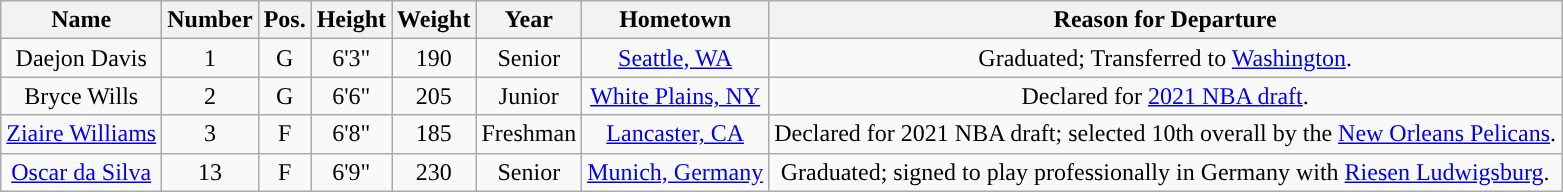<table class="wikitable sortable sortable" style="text-align: center">
<tr align=center>
<th>Name</th>
<th>Number</th>
<th>Pos.</th>
<th>Height</th>
<th>Weight</th>
<th>Year</th>
<th>Hometown</th>
<th>Reason for Departure</th>
</tr>
<tr>
<td>Daejon Davis</td>
<td>1</td>
<td>G</td>
<td>6'3"</td>
<td>190</td>
<td>Senior</td>
<td><a href='#'>Seattle, WA</a></td>
<td>Graduated; Transferred to <a href='#'>Washington</a>.</td>
</tr>
<tr>
<td>Bryce Wills</td>
<td>2</td>
<td>G</td>
<td>6'6"</td>
<td>205</td>
<td>Junior</td>
<td><a href='#'>White Plains, NY</a></td>
<td>Declared for <a href='#'>2021 NBA draft</a>.</td>
</tr>
<tr>
<td><a href='#'>Ziaire Williams</a></td>
<td>3</td>
<td>F</td>
<td>6'8"</td>
<td>185</td>
<td>Freshman</td>
<td><a href='#'>Lancaster, CA</a></td>
<td>Declared for 2021 NBA draft; selected 10th overall by the <a href='#'>New Orleans Pelicans</a>.</td>
</tr>
<tr>
<td><a href='#'>Oscar da Silva</a></td>
<td>13</td>
<td>F</td>
<td>6'9"</td>
<td>230</td>
<td>Senior</td>
<td><a href='#'>Munich, Germany</a></td>
<td>Graduated; signed to play professionally in Germany  with <a href='#'>Riesen Ludwigsburg</a>.</td>
</tr>
</table>
